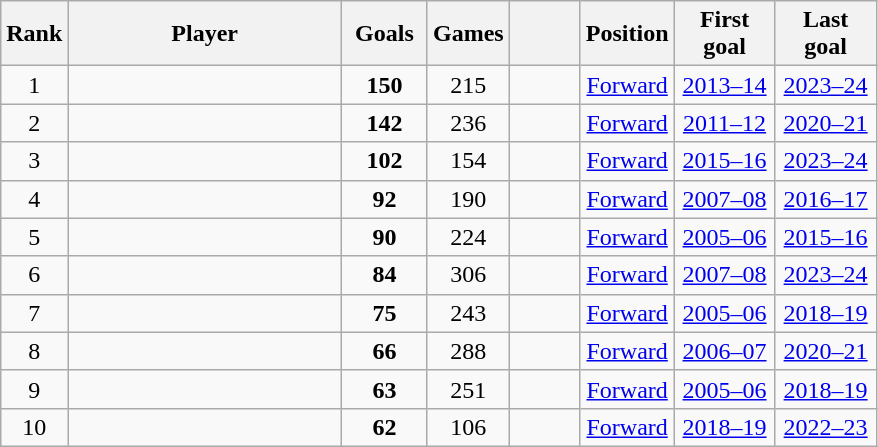<table class="wikitable sortable" style="text-align: center">
<tr>
<th>Rank</th>
<th style="width:175px">Player</th>
<th style="width:50px">Goals</th>
<th>Games</th>
<th style="width:40px"></th>
<th style="width:50px">Position</th>
<th style="width:60px">First goal</th>
<th style="width:60px">Last goal</th>
</tr>
<tr>
<td>1</td>
<td align="left"> <strong></strong></td>
<td><strong>150</strong></td>
<td>215</td>
<td></td>
<td><a href='#'>Forward</a></td>
<td><a href='#'>2013–14</a></td>
<td><a href='#'>2023–24</a></td>
</tr>
<tr>
<td>2</td>
<td align="left"> </td>
<td><strong>142</strong></td>
<td>236</td>
<td></td>
<td><a href='#'>Forward</a></td>
<td><a href='#'>2011–12</a></td>
<td><a href='#'>2020–21</a></td>
</tr>
<tr>
<td>3</td>
<td align="left"> <strong></strong></td>
<td><strong>102</strong></td>
<td>154</td>
<td></td>
<td><a href='#'>Forward</a></td>
<td><a href='#'>2015–16</a></td>
<td><a href='#'>2023–24</a></td>
</tr>
<tr>
<td>4</td>
<td align="left"> </td>
<td><strong>92</strong></td>
<td>190</td>
<td></td>
<td><a href='#'>Forward</a></td>
<td><a href='#'>2007–08</a></td>
<td><a href='#'>2016–17</a></td>
</tr>
<tr>
<td>5</td>
<td align="left"> </td>
<td><strong>90</strong></td>
<td>224</td>
<td></td>
<td><a href='#'>Forward</a></td>
<td><a href='#'>2005–06</a></td>
<td><a href='#'>2015–16</a></td>
</tr>
<tr>
<td>6</td>
<td align="left"> <strong></strong></td>
<td><strong>84</strong></td>
<td>306</td>
<td></td>
<td><a href='#'>Forward</a></td>
<td><a href='#'>2007–08</a></td>
<td><a href='#'>2023–24</a></td>
</tr>
<tr>
<td>7</td>
<td align="left"> </td>
<td><strong>75</strong></td>
<td>243</td>
<td></td>
<td><a href='#'>Forward</a></td>
<td><a href='#'>2005–06</a></td>
<td><a href='#'>2018–19</a></td>
</tr>
<tr>
<td>8</td>
<td align="left"> </td>
<td><strong>66</strong></td>
<td>288</td>
<td></td>
<td><a href='#'>Forward</a></td>
<td><a href='#'>2006–07</a></td>
<td><a href='#'>2020–21</a></td>
</tr>
<tr>
<td>9</td>
<td align="left"> </td>
<td><strong>63</strong></td>
<td>251</td>
<td></td>
<td><a href='#'>Forward</a></td>
<td><a href='#'>2005–06</a></td>
<td><a href='#'>2018–19</a></td>
</tr>
<tr>
<td>10</td>
<td align="left"> </td>
<td><strong>62</strong></td>
<td>106</td>
<td></td>
<td><a href='#'>Forward</a></td>
<td><a href='#'>2018–19</a></td>
<td><a href='#'>2022–23</a></td>
</tr>
</table>
